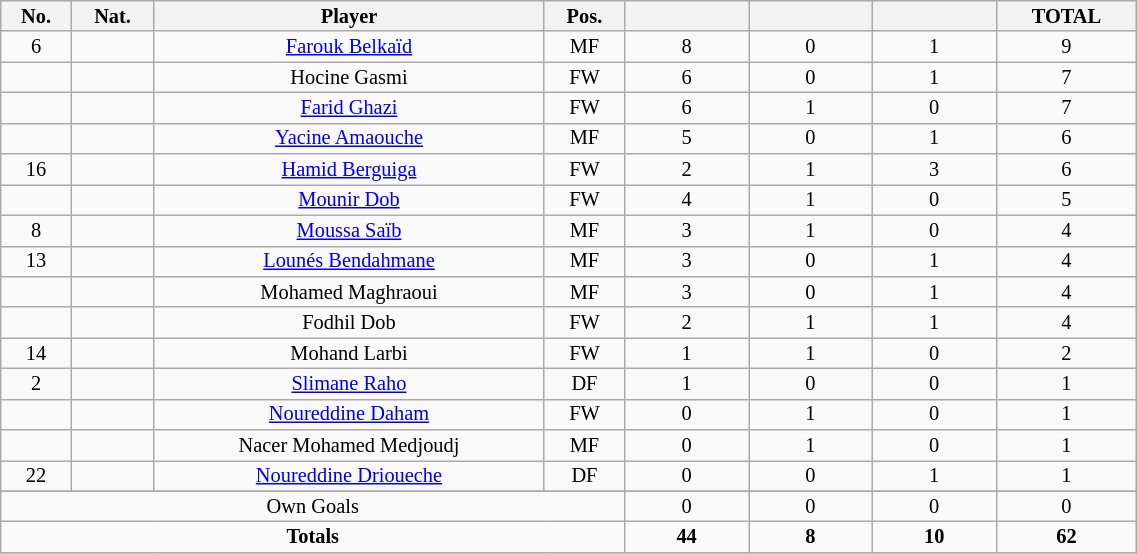<table class="wikitable sortable alternance"  style="font-size:85%; text-align:center; line-height:14px; width:60%;">
<tr>
<th width=10>No.</th>
<th width=10>Nat.</th>
<th width=140>Player</th>
<th width=10>Pos.</th>
<th width=40></th>
<th width=40></th>
<th width=40></th>
<th width=40>TOTAL</th>
</tr>
<tr>
<td>6</td>
<td></td>
<td><a href='#'>Farouk Belkaïd</a></td>
<td>MF</td>
<td>8</td>
<td>0</td>
<td>1</td>
<td>9</td>
</tr>
<tr>
<td></td>
<td></td>
<td>Hocine Gasmi</td>
<td>FW</td>
<td>6</td>
<td>0</td>
<td>1</td>
<td>7</td>
</tr>
<tr>
<td></td>
<td></td>
<td><a href='#'>Farid Ghazi</a></td>
<td>FW</td>
<td>6</td>
<td>1</td>
<td>0</td>
<td>7</td>
</tr>
<tr>
<td></td>
<td></td>
<td><a href='#'>Yacine Amaouche</a></td>
<td>MF</td>
<td>5</td>
<td>0</td>
<td>1</td>
<td>6</td>
</tr>
<tr>
<td>16</td>
<td></td>
<td><a href='#'>Hamid Berguiga</a></td>
<td>FW</td>
<td>2</td>
<td>1</td>
<td>3</td>
<td>6</td>
</tr>
<tr>
<td></td>
<td></td>
<td><a href='#'>Mounir Dob</a></td>
<td>FW</td>
<td>4</td>
<td>1</td>
<td>0</td>
<td>5</td>
</tr>
<tr>
<td>8</td>
<td></td>
<td><a href='#'>Moussa Saïb</a></td>
<td>MF</td>
<td>3</td>
<td>1</td>
<td>0</td>
<td>4</td>
</tr>
<tr>
<td>13</td>
<td></td>
<td><a href='#'>Lounés Bendahmane</a></td>
<td>MF</td>
<td>3</td>
<td>0</td>
<td>1</td>
<td>4</td>
</tr>
<tr>
<td></td>
<td></td>
<td>Mohamed Maghraoui</td>
<td>MF</td>
<td>3</td>
<td>0</td>
<td>1</td>
<td>4</td>
</tr>
<tr>
<td></td>
<td></td>
<td>Fodhil Dob</td>
<td>FW</td>
<td>2</td>
<td>1</td>
<td>1</td>
<td>4</td>
</tr>
<tr>
<td>14</td>
<td></td>
<td>Mohand Larbi</td>
<td>FW</td>
<td>1</td>
<td>1</td>
<td>0</td>
<td>2</td>
</tr>
<tr>
<td>2</td>
<td></td>
<td><a href='#'>Slimane Raho</a></td>
<td>DF</td>
<td>1</td>
<td>0</td>
<td>0</td>
<td>1</td>
</tr>
<tr>
<td></td>
<td></td>
<td><a href='#'>Noureddine Daham</a></td>
<td>FW</td>
<td>0</td>
<td>1</td>
<td>0</td>
<td>1</td>
</tr>
<tr>
<td></td>
<td></td>
<td>Nacer Mohamed Medjoudj</td>
<td>MF</td>
<td>0</td>
<td>1</td>
<td>0</td>
<td>1</td>
</tr>
<tr>
<td>22</td>
<td></td>
<td><a href='#'>Noureddine Drioueche</a></td>
<td>DF</td>
<td>0</td>
<td>0</td>
<td>1</td>
<td>1</td>
</tr>
<tr>
</tr>
<tr class="sortbottom">
<td colspan="4">Own Goals</td>
<td>0</td>
<td>0</td>
<td>0</td>
<td>0</td>
</tr>
<tr class="sortbottom">
<td colspan="4"><strong>Totals</strong></td>
<td><strong>44</strong></td>
<td><strong>8</strong></td>
<td><strong>10</strong></td>
<td><strong>62</strong></td>
</tr>
</table>
